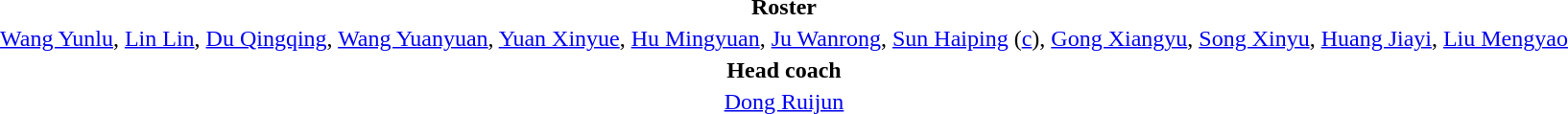<table style="text-align: center; margin-top: 2em; margin-left: auto; margin-right: auto">
<tr>
<td><strong>Roster</strong></td>
</tr>
<tr>
<td><a href='#'>Wang Yunlu</a>, <a href='#'>Lin Lin</a>, <a href='#'>Du Qingqing</a>, <a href='#'>Wang Yuanyuan</a>, <a href='#'>Yuan Xinyue</a>, <a href='#'>Hu Mingyuan</a>, <a href='#'>Ju Wanrong</a>, <a href='#'>Sun Haiping</a> (<a href='#'>c</a>), <a href='#'>Gong Xiangyu</a>, <a href='#'>Song Xinyu</a>, <a href='#'>Huang Jiayi</a>, <a href='#'>Liu Mengyao</a></td>
</tr>
<tr>
<td><strong>Head coach</strong></td>
</tr>
<tr>
<td><a href='#'>Dong Ruijun</a></td>
</tr>
</table>
